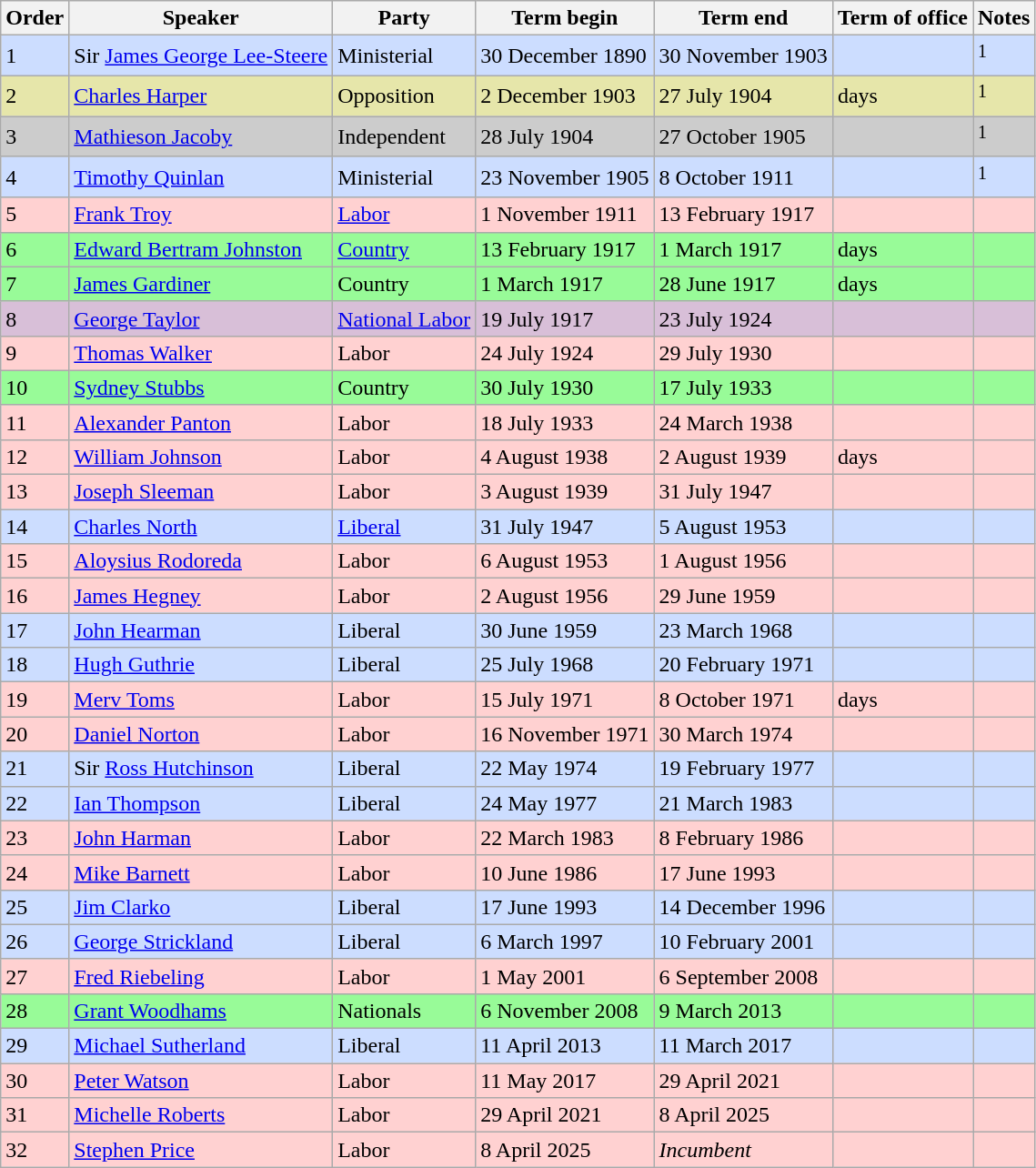<table class="wikitable">
<tr>
<th>Order</th>
<th>Speaker</th>
<th>Party</th>
<th>Term begin</th>
<th>Term end</th>
<th>Term of office</th>
<th>Notes</th>
</tr>
<tr style="background:#ccddff">
<td>1</td>
<td>Sir <a href='#'>James George Lee-Steere</a></td>
<td>Ministerial</td>
<td>30 December 1890</td>
<td>30 November 1903</td>
<td><strong></strong></td>
<td><sup>1</sup></td>
</tr>
<tr style="background:#e6e6aa">
<td>2</td>
<td><a href='#'>Charles Harper</a></td>
<td>Opposition</td>
<td>2 December 1903</td>
<td>27 July 1904</td>
<td> days</td>
<td><sup>1</sup></td>
</tr>
<tr style="background:#ccc">
<td>3</td>
<td><a href='#'>Mathieson Jacoby</a></td>
<td>Independent</td>
<td>28 July 1904</td>
<td>27 October 1905</td>
<td></td>
<td><sup>1</sup></td>
</tr>
<tr style="background:#ccddff">
<td>4</td>
<td><a href='#'>Timothy Quinlan</a></td>
<td>Ministerial</td>
<td>23 November 1905</td>
<td>8 October 1911</td>
<td></td>
<td><sup>1</sup></td>
</tr>
<tr style="background:#ffd1d1">
<td>5</td>
<td><a href='#'>Frank Troy</a></td>
<td><a href='#'>Labor</a></td>
<td>1 November 1911</td>
<td>13 February 1917</td>
<td></td>
<td></td>
</tr>
<tr style="background:#98fb98">
<td>6</td>
<td><a href='#'>Edward Bertram Johnston</a></td>
<td><a href='#'>Country</a></td>
<td>13 February 1917</td>
<td>1 March 1917</td>
<td> days</td>
<td></td>
</tr>
<tr style="background:#98fb98">
<td>7</td>
<td><a href='#'>James Gardiner</a></td>
<td>Country</td>
<td>1 March 1917</td>
<td>28 June 1917</td>
<td> days</td>
<td></td>
</tr>
<tr style="background:#d8bfd8">
<td>8</td>
<td><a href='#'>George Taylor</a></td>
<td><a href='#'>National Labor</a></td>
<td>19 July 1917</td>
<td>23 July 1924</td>
<td></td>
<td></td>
</tr>
<tr style="background:#ffd1d1">
<td>9</td>
<td><a href='#'>Thomas Walker</a></td>
<td>Labor</td>
<td>24 July 1924</td>
<td>29 July 1930</td>
<td></td>
<td></td>
</tr>
<tr style="background:#98fb98">
<td>10</td>
<td><a href='#'>Sydney Stubbs</a></td>
<td>Country</td>
<td>30 July 1930</td>
<td>17 July 1933</td>
<td></td>
<td></td>
</tr>
<tr style="background:#ffd1d1">
<td>11</td>
<td><a href='#'>Alexander Panton</a></td>
<td>Labor</td>
<td>18 July 1933</td>
<td>24 March 1938</td>
<td></td>
<td></td>
</tr>
<tr style="background:#ffd1d1">
<td>12</td>
<td><a href='#'>William Johnson</a></td>
<td>Labor</td>
<td>4 August 1938</td>
<td>2 August 1939</td>
<td> days</td>
<td></td>
</tr>
<tr style="background:#ffd1d1">
<td>13</td>
<td><a href='#'>Joseph Sleeman</a></td>
<td>Labor</td>
<td>3 August 1939</td>
<td>31 July 1947</td>
<td></td>
<td></td>
</tr>
<tr style="background:#ccddff">
<td>14</td>
<td><a href='#'>Charles North</a></td>
<td><a href='#'>Liberal</a></td>
<td>31 July 1947</td>
<td>5 August 1953</td>
<td></td>
<td></td>
</tr>
<tr style="background:#ffd1d1">
<td>15</td>
<td><a href='#'>Aloysius Rodoreda</a></td>
<td>Labor</td>
<td>6 August 1953</td>
<td>1 August 1956</td>
<td></td>
<td></td>
</tr>
<tr style="background:#ffd1d1">
<td>16</td>
<td><a href='#'>James Hegney</a></td>
<td>Labor</td>
<td>2 August 1956</td>
<td>29 June 1959</td>
<td></td>
<td></td>
</tr>
<tr style="background:#ccddff">
<td>17</td>
<td><a href='#'>John Hearman</a></td>
<td>Liberal</td>
<td>30 June 1959</td>
<td>23 March 1968</td>
<td></td>
<td></td>
</tr>
<tr style="background:#ccddff">
<td>18</td>
<td><a href='#'>Hugh Guthrie</a></td>
<td>Liberal</td>
<td>25 July 1968</td>
<td>20 February 1971</td>
<td></td>
<td></td>
</tr>
<tr style="background:#ffd1d1">
<td>19</td>
<td><a href='#'>Merv Toms</a></td>
<td>Labor</td>
<td>15 July 1971</td>
<td>8 October 1971</td>
<td> days</td>
<td></td>
</tr>
<tr style="background:#ffd1d1">
<td>20</td>
<td><a href='#'>Daniel Norton</a></td>
<td>Labor</td>
<td>16 November 1971</td>
<td>30 March 1974</td>
<td></td>
<td></td>
</tr>
<tr style="background:#ccddff">
<td>21</td>
<td>Sir <a href='#'>Ross Hutchinson</a></td>
<td>Liberal</td>
<td>22 May 1974</td>
<td>19 February 1977</td>
<td></td>
<td></td>
</tr>
<tr style="background:#ccddff">
<td>22</td>
<td><a href='#'>Ian Thompson</a></td>
<td>Liberal</td>
<td>24 May 1977</td>
<td>21 March 1983</td>
<td></td>
<td></td>
</tr>
<tr style="background:#ffd1d1">
<td>23</td>
<td><a href='#'>John Harman</a></td>
<td>Labor</td>
<td>22 March 1983</td>
<td>8 February 1986</td>
<td></td>
<td></td>
</tr>
<tr style="background:#ffd1d1">
<td>24</td>
<td><a href='#'>Mike Barnett</a></td>
<td>Labor</td>
<td>10 June 1986</td>
<td>17 June 1993</td>
<td></td>
<td></td>
</tr>
<tr style="background:#ccddff">
<td>25</td>
<td><a href='#'>Jim Clarko</a></td>
<td>Liberal</td>
<td>17 June 1993</td>
<td>14 December 1996</td>
<td></td>
<td></td>
</tr>
<tr style="background:#ccddff">
<td>26</td>
<td><a href='#'>George Strickland</a></td>
<td>Liberal</td>
<td>6 March 1997</td>
<td>10 February 2001</td>
<td></td>
<td></td>
</tr>
<tr style="background:#ffd1d1">
<td>27</td>
<td><a href='#'>Fred Riebeling</a></td>
<td>Labor</td>
<td>1 May 2001</td>
<td>6 September 2008</td>
<td></td>
<td></td>
</tr>
<tr style="background:#98fb98">
<td>28</td>
<td><a href='#'>Grant Woodhams</a></td>
<td>Nationals</td>
<td>6 November 2008</td>
<td>9 March 2013</td>
<td></td>
<td></td>
</tr>
<tr style="background:#ccddff">
<td>29</td>
<td><a href='#'>Michael Sutherland</a></td>
<td>Liberal</td>
<td>11 April 2013</td>
<td>11 March 2017</td>
<td></td>
<td></td>
</tr>
<tr style="background:#ffd1d1">
<td>30</td>
<td><a href='#'>Peter Watson</a></td>
<td>Labor</td>
<td>11 May 2017</td>
<td>29 April 2021</td>
<td></td>
<td></td>
</tr>
<tr style="background:#ffd1d1">
<td>31</td>
<td><a href='#'>Michelle Roberts</a></td>
<td>Labor</td>
<td>29 April 2021</td>
<td>8 April 2025</td>
<td></td>
<td></td>
</tr>
<tr style="background:#ffd1d1">
<td>32</td>
<td><a href='#'>Stephen Price</a></td>
<td>Labor</td>
<td>8 April 2025</td>
<td><em>Incumbent</em></td>
<td></td>
<td></td>
</tr>
</table>
